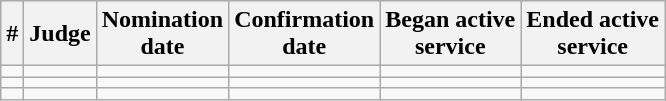<table class="sortable wikitable">
<tr bgcolor="#ececec">
<th>#</th>
<th>Judge</th>
<th>Nomination<br>date</th>
<th>Confirmation<br>date</th>
<th>Began active<br>service</th>
<th>Ended active<br>service</th>
</tr>
<tr>
<td></td>
<td></td>
<td></td>
<td></td>
<td></td>
<td></td>
</tr>
<tr>
<td></td>
<td></td>
<td></td>
<td></td>
<td></td>
<td></td>
</tr>
<tr>
<td></td>
<td></td>
<td></td>
<td></td>
<td></td>
<td></td>
</tr>
</table>
